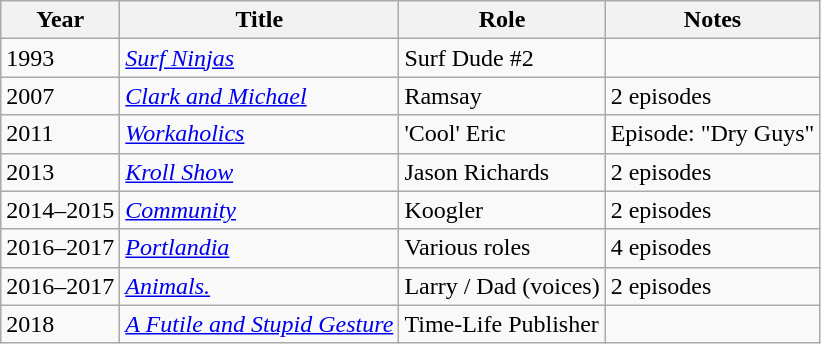<table class="wikitable">
<tr ">
<th>Year</th>
<th>Title</th>
<th>Role</th>
<th>Notes</th>
</tr>
<tr>
<td>1993</td>
<td><em><a href='#'>Surf Ninjas</a></em></td>
<td>Surf Dude #2</td>
<td></td>
</tr>
<tr>
<td>2007</td>
<td><em><a href='#'>Clark and Michael</a></em></td>
<td>Ramsay</td>
<td>2 episodes</td>
</tr>
<tr>
<td>2011</td>
<td><em><a href='#'>Workaholics</a></em></td>
<td>'Cool' Eric</td>
<td>Episode: "Dry Guys"</td>
</tr>
<tr>
<td>2013</td>
<td><em><a href='#'>Kroll Show</a></em></td>
<td>Jason Richards</td>
<td>2 episodes</td>
</tr>
<tr>
<td>2014–2015</td>
<td><em><a href='#'>Community</a></em></td>
<td>Koogler</td>
<td>2 episodes</td>
</tr>
<tr>
<td>2016–2017</td>
<td><em><a href='#'>Portlandia</a></em></td>
<td>Various roles</td>
<td>4 episodes</td>
</tr>
<tr>
<td>2016–2017</td>
<td><em><a href='#'>Animals.</a></em></td>
<td>Larry / Dad (voices)</td>
<td>2 episodes</td>
</tr>
<tr>
<td>2018</td>
<td><em><a href='#'>A Futile and Stupid Gesture</a></em></td>
<td>Time-Life Publisher</td>
<td></td>
</tr>
</table>
